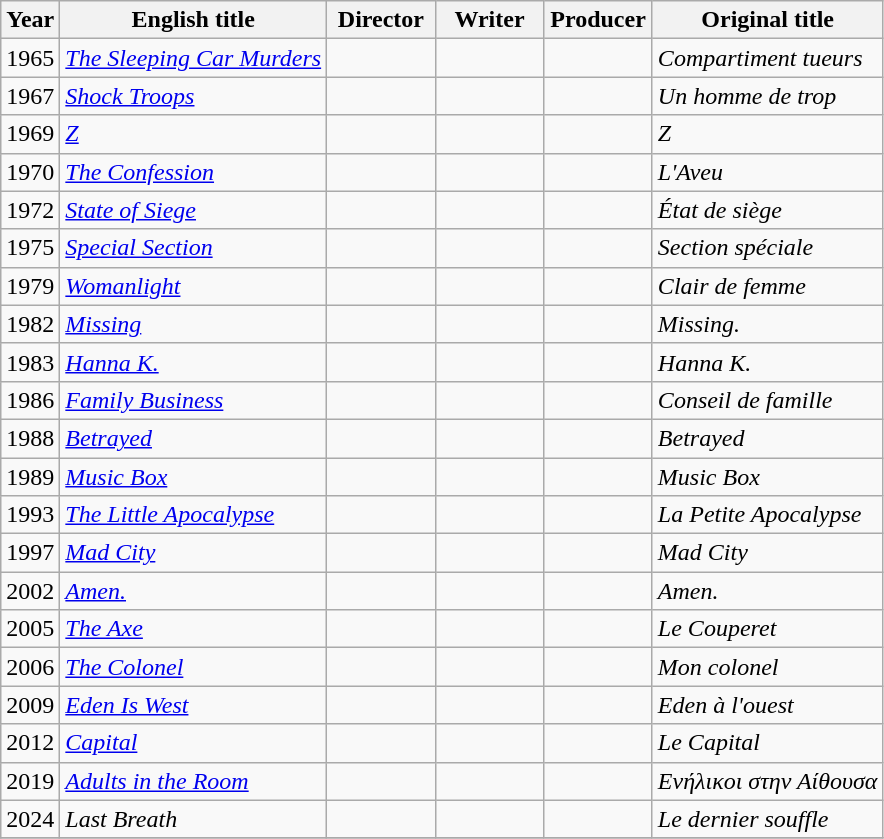<table class="wikitable">
<tr>
<th>Year</th>
<th>English title</th>
<th width=65>Director</th>
<th width=65>Writer</th>
<th width=65>Producer</th>
<th>Original title</th>
</tr>
<tr>
<td>1965</td>
<td><em><a href='#'>The Sleeping Car Murders</a></em></td>
<td></td>
<td></td>
<td></td>
<td><em>Compartiment tueurs</em></td>
</tr>
<tr>
<td>1967</td>
<td><em><a href='#'>Shock Troops</a></em></td>
<td></td>
<td></td>
<td></td>
<td><em>Un homme de trop</em></td>
</tr>
<tr>
<td>1969</td>
<td><em><a href='#'>Z</a></em></td>
<td></td>
<td></td>
<td></td>
<td><em>Z</em></td>
</tr>
<tr>
<td>1970</td>
<td><em><a href='#'>The Confession</a></em></td>
<td></td>
<td></td>
<td></td>
<td><em>L'Aveu</em></td>
</tr>
<tr>
<td>1972</td>
<td><em><a href='#'>State of Siege</a></em></td>
<td></td>
<td></td>
<td></td>
<td><em>État de siège</em></td>
</tr>
<tr>
<td>1975</td>
<td><em><a href='#'>Special Section</a></em></td>
<td></td>
<td></td>
<td></td>
<td><em>Section spéciale</em></td>
</tr>
<tr>
<td>1979</td>
<td><em><a href='#'>Womanlight</a></em></td>
<td></td>
<td></td>
<td></td>
<td><em>Clair de femme</em></td>
</tr>
<tr>
<td>1982</td>
<td><em><a href='#'>Missing</a></em></td>
<td></td>
<td></td>
<td></td>
<td><em>Missing.</em></td>
</tr>
<tr>
<td>1983</td>
<td><em><a href='#'>Hanna K.</a></em></td>
<td></td>
<td></td>
<td></td>
<td><em>Hanna K.</em></td>
</tr>
<tr>
<td>1986</td>
<td><em><a href='#'>Family Business</a></em></td>
<td></td>
<td></td>
<td></td>
<td><em>Conseil de famille</em></td>
</tr>
<tr>
<td>1988</td>
<td><em><a href='#'>Betrayed</a></em></td>
<td></td>
<td></td>
<td></td>
<td><em>Betrayed</em></td>
</tr>
<tr>
<td>1989</td>
<td><em><a href='#'>Music Box</a></em></td>
<td></td>
<td></td>
<td></td>
<td><em>Music Box</em></td>
</tr>
<tr>
<td>1993</td>
<td><em><a href='#'>The Little Apocalypse</a></em></td>
<td></td>
<td></td>
<td></td>
<td><em>La Petite Apocalypse</em></td>
</tr>
<tr>
<td>1997</td>
<td><em><a href='#'>Mad City</a></em></td>
<td></td>
<td></td>
<td></td>
<td><em>Mad City</em></td>
</tr>
<tr>
<td>2002</td>
<td><em><a href='#'>Amen.</a></em></td>
<td></td>
<td></td>
<td></td>
<td><em>Amen.</em></td>
</tr>
<tr>
<td>2005</td>
<td><em><a href='#'>The Axe</a></em></td>
<td></td>
<td></td>
<td></td>
<td><em>Le Couperet</em></td>
</tr>
<tr>
<td>2006</td>
<td><em><a href='#'>The Colonel</a></em></td>
<td></td>
<td></td>
<td></td>
<td><em>Mon colonel</em></td>
</tr>
<tr>
<td>2009</td>
<td><em><a href='#'>Eden Is West</a></em></td>
<td></td>
<td></td>
<td></td>
<td><em>Eden à l'ouest</em></td>
</tr>
<tr>
<td>2012</td>
<td><em><a href='#'>Capital</a></em></td>
<td></td>
<td></td>
<td></td>
<td><em>Le Capital</em></td>
</tr>
<tr>
<td>2019</td>
<td><em><a href='#'>Adults in the Room</a></em></td>
<td></td>
<td></td>
<td></td>
<td><em>Ενήλικοι στην Αίθουσα</em></td>
</tr>
<tr>
<td>2024</td>
<td><em>Last Breath</em></td>
<td></td>
<td></td>
<td></td>
<td><em>Le dernier souffle</em></td>
</tr>
<tr>
</tr>
</table>
